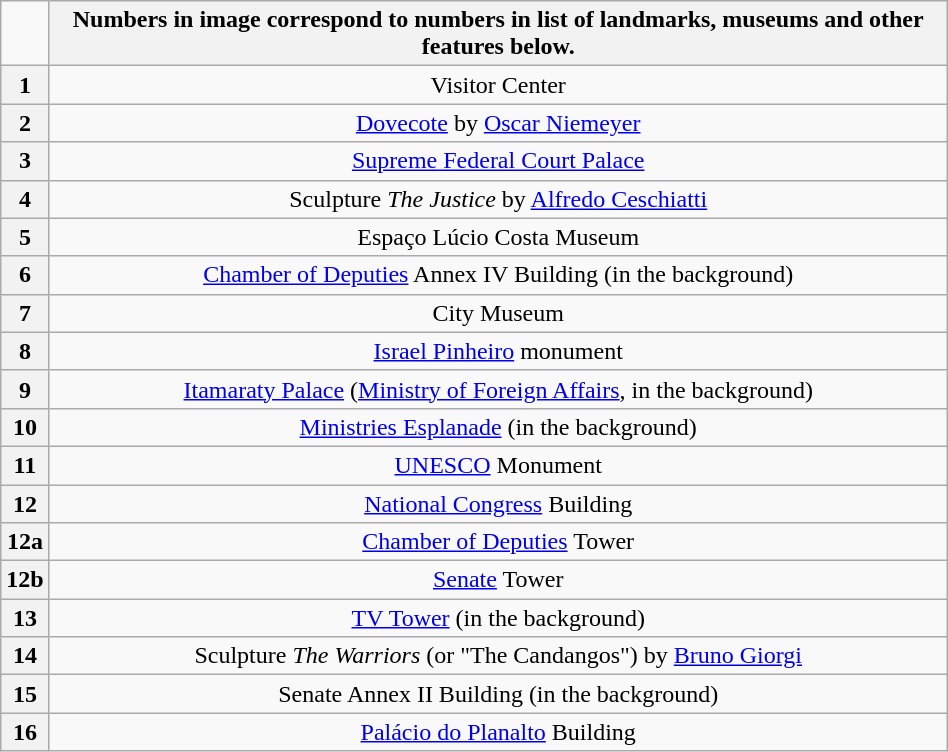<table class="wikitable" style="text-align:center; width:50%;">
<tr>
<td></td>
<th scope=col>Numbers in image correspond to numbers in list of landmarks, museums and other features below.</th>
</tr>
<tr>
<th scope=row>1</th>
<td>Visitor Center</td>
</tr>
<tr>
<th scope=row>2</th>
<td><a href='#'>Dovecote</a> by <a href='#'>Oscar Niemeyer</a></td>
</tr>
<tr>
<th scope=row>3</th>
<td><a href='#'>Supreme Federal Court Palace</a></td>
</tr>
<tr>
<th scope=row>4</th>
<td>Sculpture <em>The Justice</em> by <a href='#'>Alfredo Ceschiatti</a></td>
</tr>
<tr>
<th scope=row>5</th>
<td>Espaço Lúcio Costa Museum</td>
</tr>
<tr>
<th scope=row>6</th>
<td><a href='#'>Chamber of Deputies</a> Annex IV Building (in the background)</td>
</tr>
<tr>
<th scope=row>7</th>
<td>City Museum</td>
</tr>
<tr>
<th scope=row>8</th>
<td><a href='#'>Israel Pinheiro</a> monument</td>
</tr>
<tr>
<th scope=row>9</th>
<td><a href='#'>Itamaraty Palace</a> (<a href='#'>Ministry of Foreign Affairs</a>, in the background)</td>
</tr>
<tr>
<th scope=row>10</th>
<td><a href='#'>Ministries Esplanade</a> (in the background)</td>
</tr>
<tr>
<th scope=row>11</th>
<td><a href='#'>UNESCO</a> Monument</td>
</tr>
<tr>
<th scope=row>12</th>
<td><a href='#'>National Congress</a> Building</td>
</tr>
<tr>
<th scope=row>12a</th>
<td><a href='#'>Chamber of Deputies</a> Tower</td>
</tr>
<tr>
<th scope=row>12b</th>
<td><a href='#'>Senate</a> Tower</td>
</tr>
<tr>
<th scope=row>13</th>
<td><a href='#'>TV Tower</a> (in the background)</td>
</tr>
<tr>
<th scope=row>14</th>
<td>Sculpture <em>The Warriors</em> (or "The Candangos") by <a href='#'>Bruno Giorgi</a></td>
</tr>
<tr>
<th scope=row>15</th>
<td>Senate Annex II Building (in the background)</td>
</tr>
<tr>
<th scope=row>16</th>
<td><a href='#'>Palácio do Planalto</a> Building</td>
</tr>
</table>
